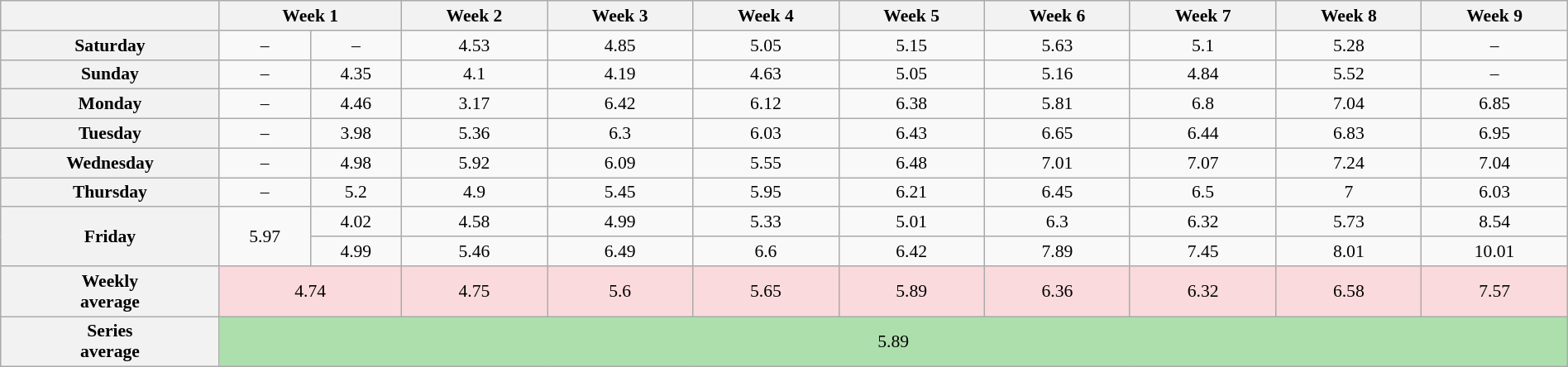<table class="wikitable" style="font-size:90%; text-align:center; width: 100%; margin-left: auto; margin-right: auto;">
<tr>
<th scope="col" style="width:12%;"></th>
<th scope="colgroup" colspan=2 style="width:10%;">Week 1</th>
<th scope="col" style="width:8%;">Week 2</th>
<th scope="col" style="width:8%;">Week 3</th>
<th scope="col" style="width:8%;">Week 4</th>
<th scope="col" style="width:8%;">Week 5</th>
<th scope="col" style="width:8%;">Week 6</th>
<th scope="col" style="width:8%;">Week 7</th>
<th scope="col" style="width:8%;">Week 8</th>
<th scope="col" style="width:8%;">Week 9</th>
</tr>
<tr>
<th scope="row">Saturday</th>
<td style="width:5%;">–</td>
<td style="width:5%;">–</td>
<td>4.53</td>
<td>4.85</td>
<td>5.05</td>
<td>5.15</td>
<td>5.63</td>
<td>5.1</td>
<td>5.28</td>
<td>–</td>
</tr>
<tr>
<th scope="row">Sunday</th>
<td>–</td>
<td>4.35</td>
<td>4.1</td>
<td>4.19</td>
<td>4.63</td>
<td>5.05</td>
<td>5.16</td>
<td>4.84</td>
<td>5.52</td>
<td>–</td>
</tr>
<tr>
<th scope="row">Monday</th>
<td>–</td>
<td>4.46</td>
<td>3.17</td>
<td>6.42</td>
<td>6.12</td>
<td>6.38</td>
<td>5.81</td>
<td>6.8</td>
<td>7.04</td>
<td>6.85</td>
</tr>
<tr>
<th scope="row">Tuesday</th>
<td>–</td>
<td>3.98</td>
<td>5.36</td>
<td>6.3</td>
<td>6.03</td>
<td>6.43</td>
<td>6.65</td>
<td>6.44</td>
<td>6.83</td>
<td>6.95</td>
</tr>
<tr>
<th scope="row">Wednesday</th>
<td>–</td>
<td>4.98</td>
<td>5.92</td>
<td>6.09</td>
<td>5.55</td>
<td>6.48</td>
<td>7.01</td>
<td>7.07</td>
<td>7.24</td>
<td>7.04</td>
</tr>
<tr>
<th scope="row">Thursday</th>
<td>–</td>
<td>5.2</td>
<td>4.9</td>
<td>5.45</td>
<td>5.95</td>
<td>6.21</td>
<td>6.45</td>
<td>6.5</td>
<td>7</td>
<td>6.03</td>
</tr>
<tr>
<th scope="rowgroup" rowspan=2>Friday</th>
<td rowspan="2">5.97</td>
<td>4.02</td>
<td>4.58</td>
<td>4.99</td>
<td>5.33</td>
<td>5.01</td>
<td>6.3</td>
<td>6.32</td>
<td>5.73</td>
<td>8.54</td>
</tr>
<tr>
<td>4.99</td>
<td>5.46</td>
<td>6.49</td>
<td>6.6</td>
<td>6.42</td>
<td>7.89</td>
<td>7.45</td>
<td>8.01</td>
<td>10.01</td>
</tr>
<tr>
<th scope="row">Weekly<br>average</th>
<td colspan="2" style="background:#FADADD;">4.74</td>
<td style="background:#FADADD;">4.75</td>
<td style="background:#FADADD;">5.6</td>
<td style="background:#FADADD;">5.65</td>
<td style="background:#FADADD;">5.89</td>
<td style="background:#FADADD;">6.36</td>
<td style="background:#FADADD;">6.32</td>
<td style="background:#FADADD;">6.58</td>
<td style="background:#FADADD;">7.57</td>
</tr>
<tr>
<th scope="row">Series<br>average</th>
<td colspan="10" style="background:#ADDFAD;">5.89</td>
</tr>
</table>
